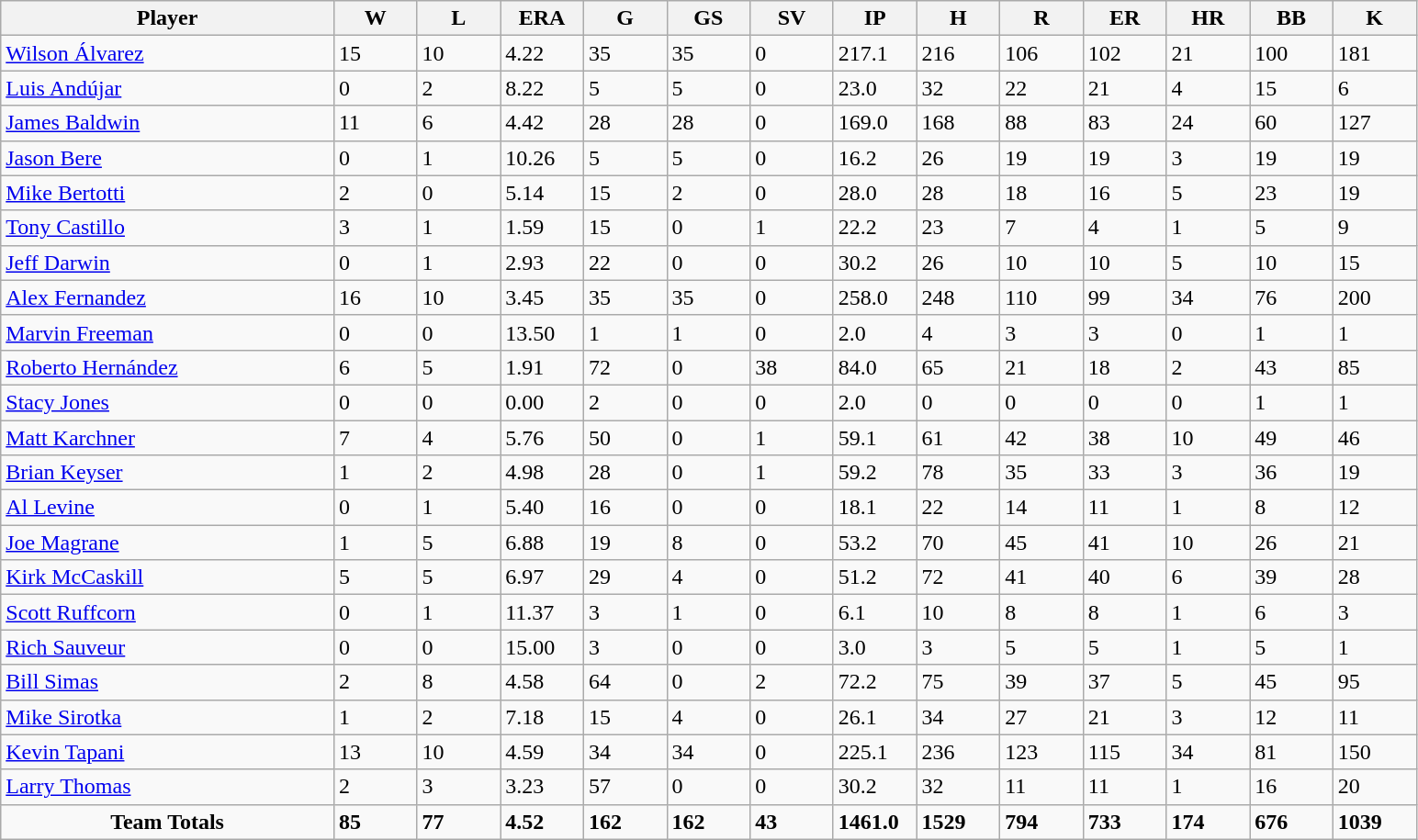<table class="wikitable sortable">
<tr>
<th bgcolor="#DDDDFF" width="20%">Player</th>
<th bgcolor="#DDDDFF" width="5%">W</th>
<th bgcolor="#DDDDFF" width="5%">L</th>
<th bgcolor="#DDDDFF" width="5%">ERA</th>
<th bgcolor="#DDDDFF" width="5%">G</th>
<th bgcolor="#DDDDFF" width="5%">GS</th>
<th bgcolor="#DDDDFF" width="5%">SV</th>
<th bgcolor="#DDDDFF" width="5%">IP</th>
<th bgcolor="#DDDDFF" width="5%">H</th>
<th bgcolor="#DDDDFF" width="5%">R</th>
<th bgcolor="#DDDDFF" width="5%">ER</th>
<th bgcolor="#DDDDFF" width="5%">HR</th>
<th bgcolor="#DDDDFF" width="5%">BB</th>
<th bgcolor="#DDDDFF" width="5%">K</th>
</tr>
<tr>
<td><a href='#'>Wilson Álvarez</a></td>
<td>15</td>
<td>10</td>
<td>4.22</td>
<td>35</td>
<td>35</td>
<td>0</td>
<td>217.1</td>
<td>216</td>
<td>106</td>
<td>102</td>
<td>21</td>
<td>100</td>
<td>181</td>
</tr>
<tr>
<td><a href='#'>Luis Andújar</a></td>
<td>0</td>
<td>2</td>
<td>8.22</td>
<td>5</td>
<td>5</td>
<td>0</td>
<td>23.0</td>
<td>32</td>
<td>22</td>
<td>21</td>
<td>4</td>
<td>15</td>
<td>6</td>
</tr>
<tr>
<td><a href='#'>James Baldwin</a></td>
<td>11</td>
<td>6</td>
<td>4.42</td>
<td>28</td>
<td>28</td>
<td>0</td>
<td>169.0</td>
<td>168</td>
<td>88</td>
<td>83</td>
<td>24</td>
<td>60</td>
<td>127</td>
</tr>
<tr>
<td><a href='#'>Jason Bere</a></td>
<td>0</td>
<td>1</td>
<td>10.26</td>
<td>5</td>
<td>5</td>
<td>0</td>
<td>16.2</td>
<td>26</td>
<td>19</td>
<td>19</td>
<td>3</td>
<td>19</td>
<td>19</td>
</tr>
<tr>
<td><a href='#'>Mike Bertotti</a></td>
<td>2</td>
<td>0</td>
<td>5.14</td>
<td>15</td>
<td>2</td>
<td>0</td>
<td>28.0</td>
<td>28</td>
<td>18</td>
<td>16</td>
<td>5</td>
<td>23</td>
<td>19</td>
</tr>
<tr>
<td><a href='#'>Tony Castillo</a></td>
<td>3</td>
<td>1</td>
<td>1.59</td>
<td>15</td>
<td>0</td>
<td>1</td>
<td>22.2</td>
<td>23</td>
<td>7</td>
<td>4</td>
<td>1</td>
<td>5</td>
<td>9</td>
</tr>
<tr>
<td><a href='#'>Jeff Darwin</a></td>
<td>0</td>
<td>1</td>
<td>2.93</td>
<td>22</td>
<td>0</td>
<td>0</td>
<td>30.2</td>
<td>26</td>
<td>10</td>
<td>10</td>
<td>5</td>
<td>10</td>
<td>15</td>
</tr>
<tr>
<td><a href='#'>Alex Fernandez</a></td>
<td>16</td>
<td>10</td>
<td>3.45</td>
<td>35</td>
<td>35</td>
<td>0</td>
<td>258.0</td>
<td>248</td>
<td>110</td>
<td>99</td>
<td>34</td>
<td>76</td>
<td>200</td>
</tr>
<tr>
<td><a href='#'>Marvin Freeman</a></td>
<td>0</td>
<td>0</td>
<td>13.50</td>
<td>1</td>
<td>1</td>
<td>0</td>
<td>2.0</td>
<td>4</td>
<td>3</td>
<td>3</td>
<td>0</td>
<td>1</td>
<td>1</td>
</tr>
<tr>
<td><a href='#'>Roberto Hernández</a></td>
<td>6</td>
<td>5</td>
<td>1.91</td>
<td>72</td>
<td>0</td>
<td>38</td>
<td>84.0</td>
<td>65</td>
<td>21</td>
<td>18</td>
<td>2</td>
<td>43</td>
<td>85</td>
</tr>
<tr>
<td><a href='#'>Stacy Jones</a></td>
<td>0</td>
<td>0</td>
<td>0.00</td>
<td>2</td>
<td>0</td>
<td>0</td>
<td>2.0</td>
<td>0</td>
<td>0</td>
<td>0</td>
<td>0</td>
<td>1</td>
<td>1</td>
</tr>
<tr>
<td><a href='#'>Matt Karchner</a></td>
<td>7</td>
<td>4</td>
<td>5.76</td>
<td>50</td>
<td>0</td>
<td>1</td>
<td>59.1</td>
<td>61</td>
<td>42</td>
<td>38</td>
<td>10</td>
<td>49</td>
<td>46</td>
</tr>
<tr>
<td><a href='#'>Brian Keyser</a></td>
<td>1</td>
<td>2</td>
<td>4.98</td>
<td>28</td>
<td>0</td>
<td>1</td>
<td>59.2</td>
<td>78</td>
<td>35</td>
<td>33</td>
<td>3</td>
<td>36</td>
<td>19</td>
</tr>
<tr>
<td><a href='#'>Al Levine</a></td>
<td>0</td>
<td>1</td>
<td>5.40</td>
<td>16</td>
<td>0</td>
<td>0</td>
<td>18.1</td>
<td>22</td>
<td>14</td>
<td>11</td>
<td>1</td>
<td>8</td>
<td>12</td>
</tr>
<tr>
<td><a href='#'>Joe Magrane</a></td>
<td>1</td>
<td>5</td>
<td>6.88</td>
<td>19</td>
<td>8</td>
<td>0</td>
<td>53.2</td>
<td>70</td>
<td>45</td>
<td>41</td>
<td>10</td>
<td>26</td>
<td>21</td>
</tr>
<tr>
<td><a href='#'>Kirk McCaskill</a></td>
<td>5</td>
<td>5</td>
<td>6.97</td>
<td>29</td>
<td>4</td>
<td>0</td>
<td>51.2</td>
<td>72</td>
<td>41</td>
<td>40</td>
<td>6</td>
<td>39</td>
<td>28</td>
</tr>
<tr>
<td><a href='#'>Scott Ruffcorn</a></td>
<td>0</td>
<td>1</td>
<td>11.37</td>
<td>3</td>
<td>1</td>
<td>0</td>
<td>6.1</td>
<td>10</td>
<td>8</td>
<td>8</td>
<td>1</td>
<td>6</td>
<td>3</td>
</tr>
<tr>
<td><a href='#'>Rich Sauveur</a></td>
<td>0</td>
<td>0</td>
<td>15.00</td>
<td>3</td>
<td>0</td>
<td>0</td>
<td>3.0</td>
<td>3</td>
<td>5</td>
<td>5</td>
<td>1</td>
<td>5</td>
<td>1</td>
</tr>
<tr>
<td><a href='#'>Bill Simas</a></td>
<td>2</td>
<td>8</td>
<td>4.58</td>
<td>64</td>
<td>0</td>
<td>2</td>
<td>72.2</td>
<td>75</td>
<td>39</td>
<td>37</td>
<td>5</td>
<td>45</td>
<td>95</td>
</tr>
<tr>
<td><a href='#'>Mike Sirotka</a></td>
<td>1</td>
<td>2</td>
<td>7.18</td>
<td>15</td>
<td>4</td>
<td>0</td>
<td>26.1</td>
<td>34</td>
<td>27</td>
<td>21</td>
<td>3</td>
<td>12</td>
<td>11</td>
</tr>
<tr>
<td><a href='#'>Kevin Tapani</a></td>
<td>13</td>
<td>10</td>
<td>4.59</td>
<td>34</td>
<td>34</td>
<td>0</td>
<td>225.1</td>
<td>236</td>
<td>123</td>
<td>115</td>
<td>34</td>
<td>81</td>
<td>150</td>
</tr>
<tr>
<td><a href='#'>Larry Thomas</a></td>
<td>2</td>
<td>3</td>
<td>3.23</td>
<td>57</td>
<td>0</td>
<td>0</td>
<td>30.2</td>
<td>32</td>
<td>11</td>
<td>11</td>
<td>1</td>
<td>16</td>
<td>20</td>
</tr>
<tr class="sortbottom">
<td style="text-align:center"><strong>Team Totals</strong></td>
<td><strong>85</strong></td>
<td><strong>77</strong></td>
<td><strong>4.52</strong></td>
<td><strong>162</strong></td>
<td><strong>162</strong></td>
<td><strong>43</strong></td>
<td><strong>1461.0</strong></td>
<td><strong>1529</strong></td>
<td><strong>794</strong></td>
<td><strong>733</strong></td>
<td><strong>174</strong></td>
<td><strong>676</strong></td>
<td><strong>1039</strong></td>
</tr>
</table>
